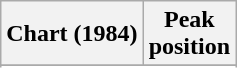<table class="wikitable plainrowheaders" style="text-align:center">
<tr>
<th scope="col">Chart (1984)</th>
<th scope="col">Peak<br>position</th>
</tr>
<tr>
</tr>
<tr>
</tr>
</table>
